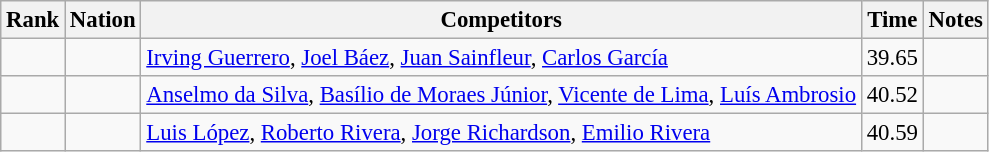<table class="wikitable sortable" style="text-align:center; font-size:95%">
<tr>
<th>Rank</th>
<th>Nation</th>
<th>Competitors</th>
<th>Time</th>
<th>Notes</th>
</tr>
<tr>
<td></td>
<td align=left></td>
<td align=left><a href='#'>Irving Guerrero</a>, <a href='#'>Joel Báez</a>, <a href='#'>Juan Sainfleur</a>, <a href='#'>Carlos García</a></td>
<td>39.65</td>
<td></td>
</tr>
<tr>
<td></td>
<td align=left></td>
<td align=left><a href='#'>Anselmo da Silva</a>, <a href='#'>Basílio de Moraes Júnior</a>, <a href='#'>Vicente de Lima</a>, <a href='#'>Luís Ambrosio</a></td>
<td>40.52</td>
<td></td>
</tr>
<tr>
<td></td>
<td align=left></td>
<td align=left><a href='#'>Luis López</a>, <a href='#'>Roberto Rivera</a>, <a href='#'>Jorge Richardson</a>, <a href='#'>Emilio Rivera</a></td>
<td>40.59</td>
<td></td>
</tr>
</table>
